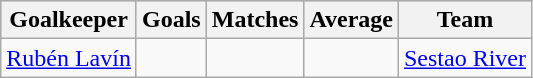<table class="wikitable sortable" class="wikitable">
<tr style="background:#ccc; text-align:center;">
<th>Goalkeeper</th>
<th>Goals</th>
<th>Matches</th>
<th>Average</th>
<th>Team</th>
</tr>
<tr>
<td> <a href='#'>Rubén Lavín</a></td>
<td></td>
<td></td>
<td></td>
<td><a href='#'>Sestao River</a></td>
</tr>
</table>
